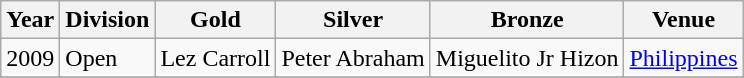<table class="wikitable sortable" style="text-align: left;">
<tr>
<th>Year</th>
<th>Division</th>
<th> Gold</th>
<th> Silver</th>
<th> Bronze</th>
<th>Venue</th>
</tr>
<tr>
<td>2009</td>
<td>Open</td>
<td>Lez Carroll</td>
<td>Peter Abraham</td>
<td>Miguelito Jr Hizon</td>
<td><a href='#'>Philippines</a></td>
</tr>
<tr>
</tr>
</table>
